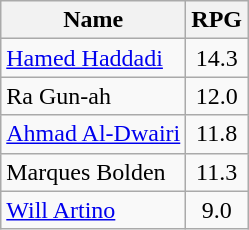<table class="wikitable">
<tr>
<th>Name</th>
<th>RPG</th>
</tr>
<tr>
<td> <a href='#'>Hamed Haddadi</a></td>
<td align=center>14.3</td>
</tr>
<tr>
<td> Ra Gun-ah</td>
<td align=center>12.0</td>
</tr>
<tr>
<td> <a href='#'>Ahmad Al-Dwairi</a></td>
<td align=center>11.8</td>
</tr>
<tr>
<td> Marques Bolden</td>
<td align=center>11.3</td>
</tr>
<tr>
<td> <a href='#'>Will Artino</a></td>
<td align=center>9.0</td>
</tr>
</table>
